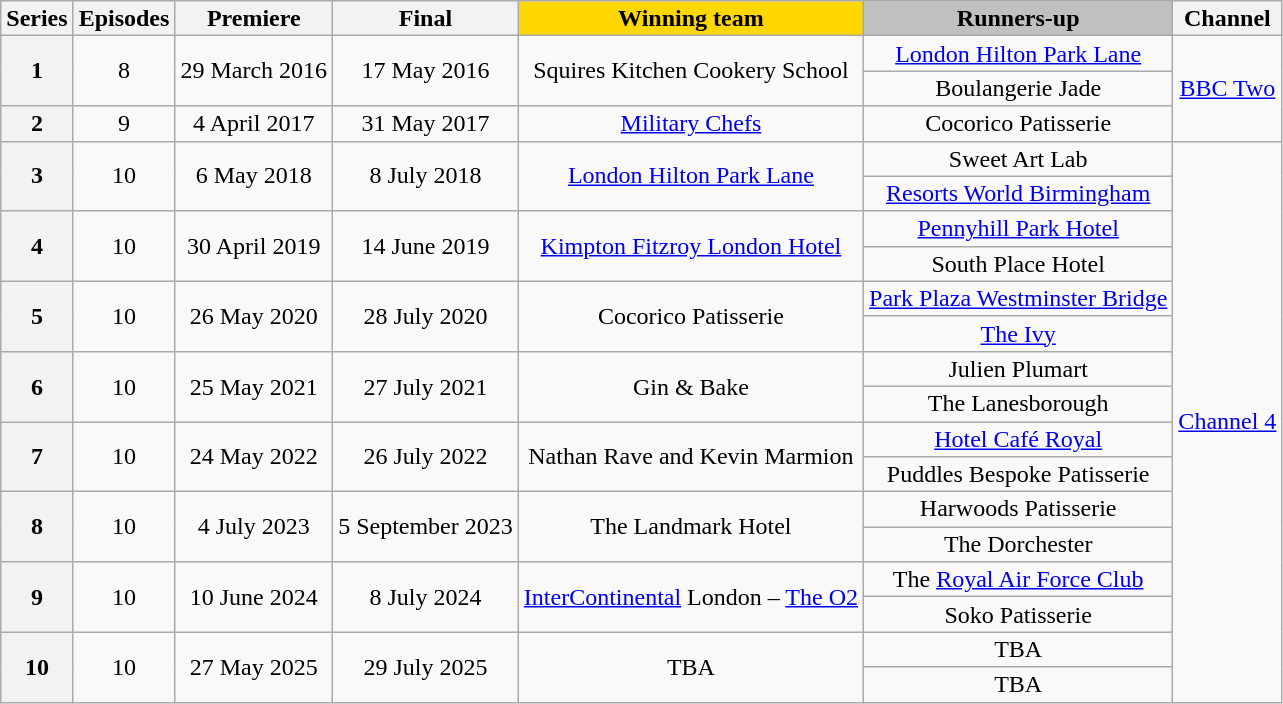<table class="wikitable"  style="text-align:center; line-height:16px;">
<tr>
<th scope="col">Series</th>
<th scope="col">Episodes</th>
<th scope="col">Premiere</th>
<th scope="col">Final</th>
<th style="background:gold;">Winning team</th>
<th style="background:silver;">Runners-up</th>
<th scope="col">Channel</th>
</tr>
<tr>
<th scope="row" rowspan="2">1</th>
<td rowspan="2">8</td>
<td rowspan="2">29 March 2016</td>
<td rowspan="2">17 May 2016</td>
<td rowspan="2">Squires Kitchen Cookery School</td>
<td><a href='#'>London Hilton Park Lane</a></td>
<td rowspan="3"><a href='#'>BBC Two</a></td>
</tr>
<tr>
<td>Boulangerie Jade</td>
</tr>
<tr>
<th scope="row">2</th>
<td>9</td>
<td>4 April 2017</td>
<td>31 May 2017</td>
<td><a href='#'>Military Chefs</a></td>
<td>Cocorico Patisserie</td>
</tr>
<tr>
<th scope="row" rowspan="2">3</th>
<td rowspan="2">10</td>
<td rowspan="2">6 May 2018</td>
<td rowspan="2">8 July 2018</td>
<td rowspan="2"><a href='#'>London Hilton Park Lane</a></td>
<td>Sweet Art Lab</td>
<td rowspan="16"><a href='#'>Channel 4</a></td>
</tr>
<tr>
<td><a href='#'>Resorts World Birmingham</a></td>
</tr>
<tr>
<th scope="row" rowspan="2">4</th>
<td rowspan="2">10</td>
<td rowspan="2">30 April 2019</td>
<td rowspan="2">14 June 2019</td>
<td rowspan="2"><a href='#'>Kimpton Fitzroy London Hotel</a></td>
<td><a href='#'>Pennyhill Park Hotel</a></td>
</tr>
<tr>
<td>South Place Hotel</td>
</tr>
<tr>
<th scope="row" rowspan="2">5</th>
<td rowspan="2">10</td>
<td rowspan="2">26 May 2020</td>
<td rowspan="2">28 July 2020</td>
<td rowspan="2">Cocorico Patisserie</td>
<td><a href='#'>Park Plaza Westminster Bridge</a></td>
</tr>
<tr>
<td><a href='#'>The Ivy</a></td>
</tr>
<tr>
<th scope="row" rowspan="2">6</th>
<td rowspan="2">10</td>
<td rowspan="2">25 May 2021</td>
<td rowspan="2">27 July 2021</td>
<td rowspan="2">Gin & Bake</td>
<td>Julien Plumart</td>
</tr>
<tr>
<td>The Lanesborough</td>
</tr>
<tr>
<th scope="row" rowspan="2">7</th>
<td rowspan="2">10</td>
<td rowspan="2">24 May 2022</td>
<td rowspan="2">26 July 2022</td>
<td rowspan="2">Nathan Rave and Kevin Marmion</td>
<td><a href='#'>Hotel Café Royal</a></td>
</tr>
<tr>
<td>Puddles Bespoke Patisserie</td>
</tr>
<tr>
<th scope="row" rowspan="2">8</th>
<td rowspan="2">10</td>
<td rowspan="2">4 July 2023</td>
<td rowspan="2">5 September 2023</td>
<td rowspan="2">The Landmark Hotel</td>
<td>Harwoods Patisserie</td>
</tr>
<tr>
<td>The Dorchester</td>
</tr>
<tr>
<th scope="row" rowspan="2">9</th>
<td rowspan="2">10</td>
<td rowspan="2">10 June 2024</td>
<td rowspan="2">8 July 2024</td>
<td rowspan="2"><a href='#'>InterContinental</a> London – <a href='#'>The O2</a></td>
<td>The <a href='#'>Royal Air Force Club</a></td>
</tr>
<tr>
<td>Soko Patisserie</td>
</tr>
<tr>
<th scope="row" rowspan="2">10</th>
<td rowspan="2">10</td>
<td rowspan="2">27 May 2025</td>
<td rowspan="2">29 July 2025</td>
<td rowspan="2">TBA</td>
<td>TBA</td>
</tr>
<tr>
<td>TBA</td>
</tr>
</table>
